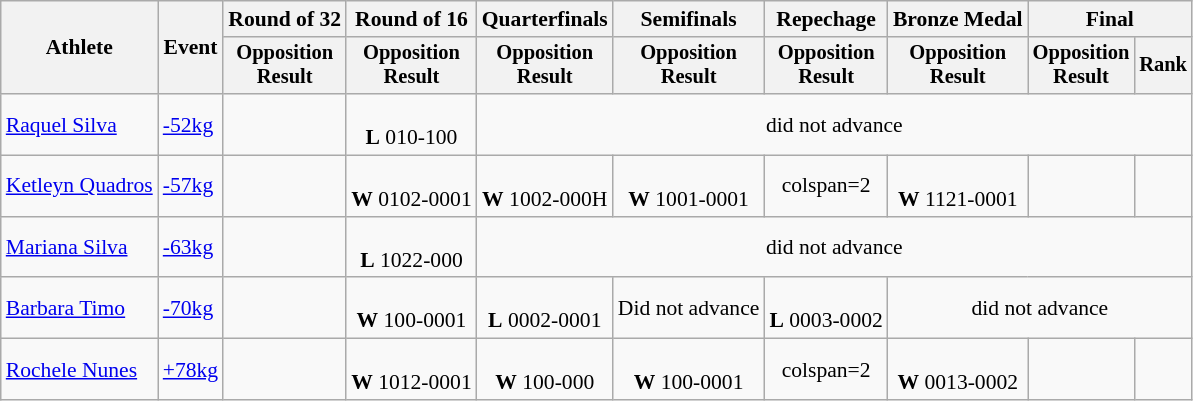<table class="wikitable" style="font-size:90%;">
<tr>
<th rowspan=2>Athlete</th>
<th rowspan=2>Event</th>
<th>Round of 32</th>
<th>Round of 16</th>
<th>Quarterfinals</th>
<th>Semifinals</th>
<th>Repechage</th>
<th>Bronze Medal</th>
<th colspan=2>Final</th>
</tr>
<tr style="font-size:95%">
<th>Opposition<br>Result</th>
<th>Opposition<br>Result</th>
<th>Opposition<br>Result</th>
<th>Opposition<br>Result</th>
<th>Opposition<br>Result</th>
<th>Opposition<br>Result</th>
<th>Opposition<br>Result</th>
<th>Rank</th>
</tr>
<tr align=center>
<td align=left><a href='#'>Raquel Silva</a></td>
<td align=left><a href='#'>-52kg</a></td>
<td></td>
<td><br><strong>L</strong> 010-100</td>
<td colspan="7">did not advance</td>
</tr>
<tr align=center>
<td align=left><a href='#'>Ketleyn Quadros</a></td>
<td align=left><a href='#'>-57kg</a></td>
<td></td>
<td><br><strong>W</strong> 0102-0001</td>
<td><br><strong>W</strong> 1002-000H</td>
<td><br><strong>W</strong> 1001-0001</td>
<td>colspan=2 </td>
<td><br><strong>W</strong> 1121-0001</td>
<td></td>
</tr>
<tr align=center>
<td align=left><a href='#'>Mariana Silva</a></td>
<td align=left><a href='#'>-63kg</a></td>
<td></td>
<td><br><strong>L</strong> 1022-000</td>
<td colspan="7">did not advance</td>
</tr>
<tr align=center>
<td align=left><a href='#'>Barbara Timo</a></td>
<td align=left><a href='#'>-70kg</a></td>
<td></td>
<td><br><strong>W</strong> 100-0001</td>
<td><br><strong>L</strong> 0002-0001</td>
<td>Did not advance</td>
<td><br><strong>L</strong> 0003-0002</td>
<td colspan="3">did not advance</td>
</tr>
<tr align=center>
<td align=left><a href='#'>Rochele Nunes</a></td>
<td align=left><a href='#'>+78kg</a></td>
<td></td>
<td><br><strong>W</strong> 1012-0001</td>
<td><br><strong>W</strong> 100-000</td>
<td><br><strong>W</strong> 100-0001</td>
<td>colspan=2 </td>
<td><br><strong>W</strong> 0013-0002</td>
<td></td>
</tr>
</table>
